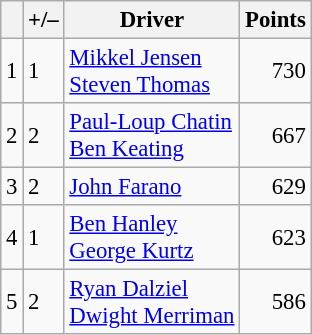<table class="wikitable" style="font-size: 95%;">
<tr>
<th scope="col"></th>
<th scope="col">+/–</th>
<th scope="col">Driver</th>
<th scope="col">Points</th>
</tr>
<tr>
<td align=center>1</td>
<td align="left"> 1</td>
<td> <a href='#'>Mikkel Jensen</a><br> <a href='#'>Steven Thomas</a></td>
<td align=right>730</td>
</tr>
<tr>
<td align=center>2</td>
<td align="left"> 2</td>
<td> <a href='#'>Paul-Loup Chatin</a><br> <a href='#'>Ben Keating</a></td>
<td align=right>667</td>
</tr>
<tr>
<td align=center>3</td>
<td align="left"> 2</td>
<td> <a href='#'>John Farano</a></td>
<td align=right>629</td>
</tr>
<tr>
<td align=center>4</td>
<td align="left"> 1</td>
<td> <a href='#'>Ben Hanley</a><br> <a href='#'>George Kurtz</a></td>
<td align=right>623</td>
</tr>
<tr>
<td align=center>5</td>
<td align="left"> 2</td>
<td> <a href='#'>Ryan Dalziel</a><br> <a href='#'>Dwight Merriman</a></td>
<td align=right>586</td>
</tr>
</table>
